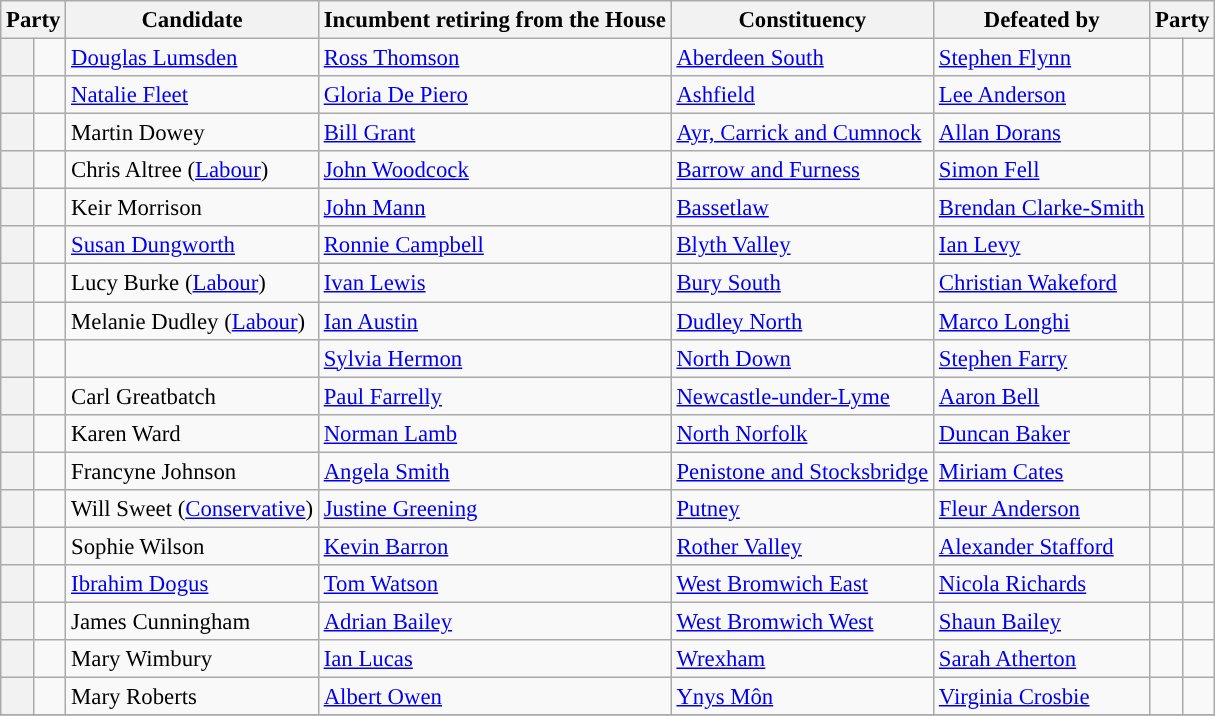<table class="wikitable sortable" style="font-size: 95%;">
<tr>
<th colspan="2">Party</th>
<th>Candidate</th>
<th>Incumbent retiring from the House</th>
<th>Constituency</th>
<th>Defeated by</th>
<th colspan="2">Party</th>
</tr>
<tr>
<th style="background-color: "></th>
<td></td>
<td data-sort-value="Lumsden, Douglas"><a href='#'>Douglas Lumsden</a></td>
<td data-sort-value="Thomson, Ross"><a href='#'>Ross Thomson</a></td>
<td><a href='#'>Aberdeen South</a></td>
<td data-sort-value="Flynn, Stephen"><a href='#'>Stephen Flynn</a></td>
<td style="background-color: "></td>
<td></td>
</tr>
<tr>
<th style="background-color: "></th>
<td></td>
<td data-sort-value="Fleet, Natalie"><a href='#'>Natalie Fleet</a></td>
<td data-sort-value="De Piero, Gloria"><a href='#'>Gloria De Piero</a></td>
<td><a href='#'>Ashfield</a></td>
<td data-sort-value="Anderson, Lee"><a href='#'>Lee Anderson</a></td>
<td style="background-color: "></td>
<td></td>
</tr>
<tr>
<th style="background-color: "></th>
<td></td>
<td data-sort-value="Dowey, Martin">Martin Dowey</td>
<td data-sort-value="Grant, Bill"><a href='#'>Bill Grant</a></td>
<td><a href='#'>Ayr, Carrick and Cumnock</a></td>
<td data-sort-value="Dorans, Allan"><a href='#'>Allan Dorans</a></td>
<td style="background-color: "></td>
<td></td>
</tr>
<tr>
<th style="background-color: "></th>
<td></td>
<td data-sort-value="Altree, Chris">Chris Altree (<a href='#'>Labour</a>)</td>
<td data-sort-value="Woodcock, John"><a href='#'>John Woodcock</a></td>
<td><a href='#'>Barrow and Furness</a></td>
<td data-sort-value="Fell, Simon"><a href='#'>Simon Fell</a></td>
<td style="background-color: "></td>
<td></td>
</tr>
<tr>
<th style="background-color: "></th>
<td></td>
<td data-sort-value="Morrison Keir">Keir Morrison</td>
<td data-sort-value="Mann, John"><a href='#'>John Mann</a></td>
<td><a href='#'>Bassetlaw</a></td>
<td data-sort-value="Clarke-Smith, Brendan"><a href='#'>Brendan Clarke-Smith</a></td>
<td style="background-color: "></td>
<td></td>
</tr>
<tr>
<th style="background-color: "></th>
<td></td>
<td data-sort-value="Dungworth, Susan"><a href='#'>Susan Dungworth</a></td>
<td data-sort-value="Campbell, Ronnie"><a href='#'>Ronnie Campbell</a></td>
<td><a href='#'>Blyth Valley</a></td>
<td data-sort-value="Levy, Ian"><a href='#'>Ian Levy</a></td>
<td style="background-color: "></td>
<td></td>
</tr>
<tr>
<th style="background-color: "></th>
<td></td>
<td data-sort-value="Burke, Lucy">Lucy Burke (<a href='#'>Labour</a>)</td>
<td data-sort-value="Lewis, Ivan"><a href='#'>Ivan Lewis</a></td>
<td><a href='#'>Bury South</a></td>
<td data-sort-value="Wakeford, Christian"><a href='#'>Christian Wakeford</a></td>
<td style="background-color: "></td>
<td></td>
</tr>
<tr>
<th style="background-color: "></th>
<td></td>
<td data-sort-value="Dudley, Melanie">Melanie Dudley (<a href='#'>Labour</a>)</td>
<td data-sort-value="Austin, Ian"><a href='#'>Ian Austin</a></td>
<td><a href='#'>Dudley North</a></td>
<td data-sort-value="Longhi, Marco"><a href='#'>Marco Longhi</a></td>
<td style="background-color: "></td>
<td></td>
</tr>
<tr>
<th style="background-color: "></th>
<td></td>
<td></td>
<td data-sort-value="Hermon, Sylvia"><a href='#'>Sylvia Hermon</a></td>
<td><a href='#'>North Down</a></td>
<td data-sort-value="Farry, Stephen"><a href='#'>Stephen Farry</a></td>
<td style="background-color: "></td>
<td></td>
</tr>
<tr>
<th style="background-color: "></th>
<td></td>
<td data-sort-value="Greatbatch, Carl">Carl Greatbatch</td>
<td data-sort-value="Farrelly, Paul"><a href='#'>Paul Farrelly</a></td>
<td><a href='#'>Newcastle-under-Lyme</a></td>
<td data-sort-value="Bell, Aaron"><a href='#'>Aaron Bell</a></td>
<td style="background-color: "></td>
<td></td>
</tr>
<tr>
<th style="background-color: "></th>
<td></td>
<td data-sort-value="Ward, Karen">Karen Ward</td>
<td data-sort-value="Lamb, Norman"><a href='#'>Norman Lamb</a></td>
<td><a href='#'>North Norfolk</a></td>
<td data-sort-value="Baker, Duncan"><a href='#'>Duncan Baker</a></td>
<td style="background-color: "></td>
<td></td>
</tr>
<tr>
<th style="background-color: "></th>
<td></td>
<td data-sort-value="Johnson, Francyne">Francyne Johnson</td>
<td data-sort-value="Smith, Angela"><a href='#'>Angela Smith</a></td>
<td><a href='#'>Penistone and Stocksbridge</a></td>
<td data-sort-value="Cates, Miriam"><a href='#'>Miriam Cates</a></td>
<td style="background-color: "></td>
<td></td>
</tr>
<tr>
<th style="background-color: "></th>
<td></td>
<td data-sort-value="Sweet, Will">Will Sweet (<a href='#'>Conservative</a>)</td>
<td data-sort-value="Greening, Justine"><a href='#'>Justine Greening</a></td>
<td><a href='#'>Putney</a></td>
<td data-sort-value="Anderson, Fleur"><a href='#'>Fleur Anderson</a></td>
<td style="background-color: "></td>
<td></td>
</tr>
<tr>
<th style="background-color: "></th>
<td></td>
<td data-sort-value="Wilson, Sophie">Sophie Wilson</td>
<td data-sort-value="Barron, Kevin"><a href='#'>Kevin Barron</a></td>
<td><a href='#'>Rother Valley</a></td>
<td data-sort-value="Stafford, Alexander"><a href='#'>Alexander Stafford</a></td>
<td style="background-color: "></td>
<td></td>
</tr>
<tr>
<th style="background-color: "></th>
<td></td>
<td data-sort-value="Dogus, Ibrahim"><a href='#'>Ibrahim Dogus</a></td>
<td data-sort-value="Watson, Tom"><a href='#'>Tom Watson</a></td>
<td><a href='#'>West Bromwich East</a></td>
<td data-sort-value="Richards, Nicola"><a href='#'>Nicola Richards</a></td>
<td style="background-color: "></td>
<td></td>
</tr>
<tr>
<th style="background-color: "></th>
<td></td>
<td data-sort-value="Cunningham, James">James Cunningham</td>
<td data-sort-value="Bailey, Adrian"><a href='#'>Adrian Bailey</a></td>
<td><a href='#'>West Bromwich West</a></td>
<td data-sort-value="Bailey, Shaun"><a href='#'>Shaun Bailey</a></td>
<td style="background-color: "></td>
<td></td>
</tr>
<tr>
<th style="background-color: "></th>
<td></td>
<td data-sort-value="Wimbury, Mary">Mary Wimbury</td>
<td data-sort-value="Lucas, Ian"><a href='#'>Ian Lucas</a></td>
<td><a href='#'>Wrexham</a></td>
<td data-sort-value="Atherton, Sarah"><a href='#'>Sarah Atherton</a></td>
<td style="background-color: "></td>
<td></td>
</tr>
<tr>
<th style="background-color: "></th>
<td></td>
<td data-sort-value="Roberts, Mary">Mary Roberts</td>
<td data-sort-value="Owen, Albert"><a href='#'>Albert Owen</a></td>
<td><a href='#'>Ynys Môn</a></td>
<td data-sort-value="Crosbie, Virginia"><a href='#'>Virginia Crosbie</a></td>
<td style="background-color: "></td>
<td></td>
</tr>
<tr>
</tr>
</table>
